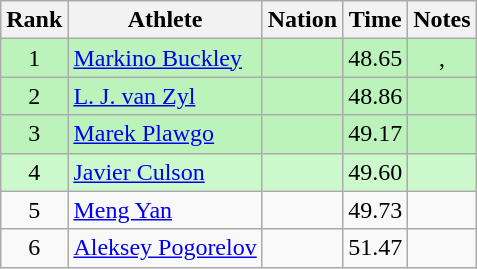<table class="wikitable sortable" style="text-align:center">
<tr>
<th>Rank</th>
<th>Athlete</th>
<th>Nation</th>
<th>Time</th>
<th>Notes</th>
</tr>
<tr bgcolor=bbf3bb>
<td>1</td>
<td align=left><a href='#'>Markino Buckley</a></td>
<td align=left></td>
<td>48.65</td>
<td>, </td>
</tr>
<tr bgcolor=bbf3bb>
<td>2</td>
<td align=left><a href='#'>L. J. van Zyl</a></td>
<td align=left></td>
<td>48.86</td>
<td></td>
</tr>
<tr bgcolor=bbf3bb>
<td>3</td>
<td align=left><a href='#'>Marek Plawgo</a></td>
<td align=left></td>
<td>49.17</td>
<td></td>
</tr>
<tr bgcolor=ccf9cc>
<td>4</td>
<td align=left><a href='#'>Javier Culson</a></td>
<td align=left></td>
<td>49.60</td>
<td></td>
</tr>
<tr>
<td>5</td>
<td align=left><a href='#'>Meng Yan</a></td>
<td align=left></td>
<td>49.73</td>
<td></td>
</tr>
<tr>
<td>6</td>
<td align=left><a href='#'>Aleksey Pogorelov</a></td>
<td align=left></td>
<td>51.47</td>
<td></td>
</tr>
</table>
